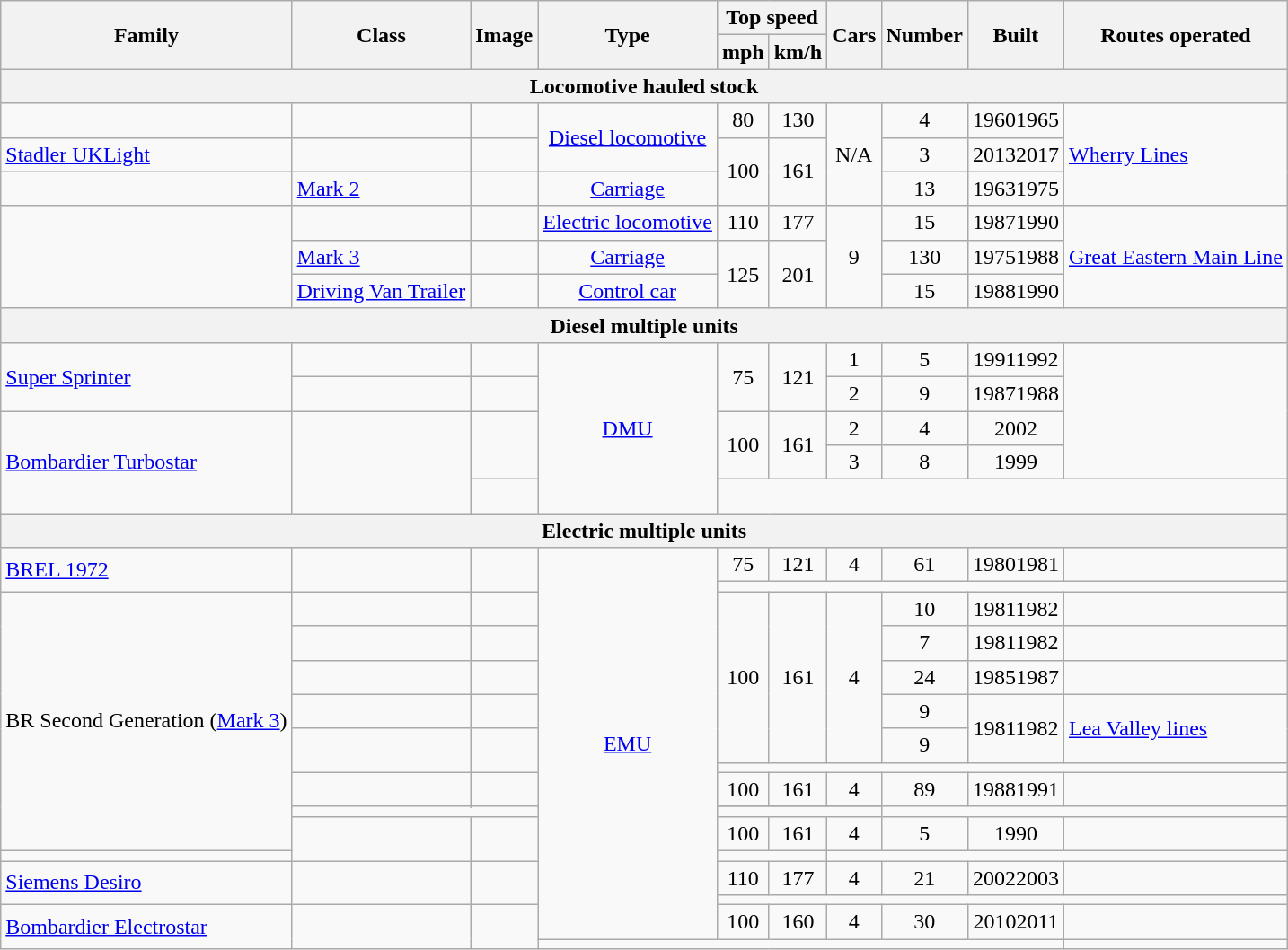<table class="wikitable">
<tr style="background:#f9f9f9;">
<th rowspan="2">Family</th>
<th rowspan="2">Class</th>
<th rowspan="2">Image</th>
<th rowspan="2">Type</th>
<th colspan="2">Top speed</th>
<th rowspan="2">Cars</th>
<th rowspan="2">Number</th>
<th rowspan="2">Built</th>
<th rowspan="2">Routes operated</th>
</tr>
<tr style="background:#f9f9f9;">
<th>mph</th>
<th>km/h</th>
</tr>
<tr>
<th colspan="10">Locomotive hauled stock</th>
</tr>
<tr>
<td></td>
<td></td>
<td></td>
<td rowspan="2" style="text-align:center;"><a href='#'>Diesel locomotive</a></td>
<td style="text-align:center;">80</td>
<td style="text-align:center;">130</td>
<td rowspan="3" style="text-align:center;">N/A</td>
<td style="text-align:center;">4</td>
<td style="text-align:center;">19601965</td>
<td rowspan="3"><a href='#'>Wherry Lines</a></td>
</tr>
<tr>
<td><a href='#'>Stadler UKLight</a></td>
<td></td>
<td></td>
<td rowspan="2" style="text-align:center;">100</td>
<td rowspan="2" style="text-align:center;">161</td>
<td style="text-align:center;">3</td>
<td style="text-align:center;">20132017</td>
</tr>
<tr>
<td></td>
<td><a href='#'>Mark 2</a></td>
<td></td>
<td style="text-align:center;"><a href='#'>Carriage</a></td>
<td style="text-align:center;">13</td>
<td style="text-align:center;">19631975</td>
</tr>
<tr>
<td rowspan="3"></td>
<td></td>
<td></td>
<td style="text-align:center;"><a href='#'>Electric locomotive</a></td>
<td style="text-align:center;">110</td>
<td style="text-align:center;">177</td>
<td rowspan="3" style="text-align:center;">9</td>
<td style="text-align:center;">15</td>
<td style="text-align:center;">19871990</td>
<td rowspan="3"><a href='#'>Great Eastern Main Line</a></td>
</tr>
<tr>
<td><a href='#'>Mark 3</a></td>
<td></td>
<td style="text-align:center;"><a href='#'>Carriage</a></td>
<td rowspan="2" style="text-align:center;">125</td>
<td rowspan="2" style="text-align:center;">201</td>
<td style="text-align:center;">130</td>
<td style="text-align:center;">19751988</td>
</tr>
<tr>
<td><a href='#'>Driving Van Trailer</a></td>
<td></td>
<td style="text-align:center;"><a href='#'>Control car</a></td>
<td style="text-align:center;">15</td>
<td style="text-align:center;">19881990</td>
</tr>
<tr>
<th colspan="11">Diesel multiple units</th>
</tr>
<tr>
<td rowspan="2"><a href='#'>Super Sprinter</a></td>
<td></td>
<td></td>
<td rowspan="5" style="text-align:center;"><a href='#'>DMU</a></td>
<td rowspan="2" style="text-align:center;">75</td>
<td rowspan="2" style="text-align:center;">121</td>
<td style="text-align:center;">1</td>
<td style="text-align:center;">5</td>
<td style="text-align:center;">19911992</td>
<td rowspan="4"></td>
</tr>
<tr>
<td></td>
<td></td>
<td style="text-align:center;">2</td>
<td style="text-align:center;">9</td>
<td style="text-align:center;">19871988</td>
</tr>
<tr>
<td rowspan="3"><a href='#'>Bombardier Turbostar</a></td>
<td rowspan="3"></td>
<td rowspan="2"></td>
<td rowspan="2" style="text-align:center;">100</td>
<td rowspan="2" style="text-align:center;">161</td>
<td style="text-align:center;">2</td>
<td style="text-align:center;">4</td>
<td style="text-align:center;">2002</td>
</tr>
<tr>
<td style="text-align:center;">3</td>
<td style="text-align:center;">8</td>
<td style="text-align:center;">1999</td>
</tr>
<tr>
<td></td>
<td colspan="6"><br></td>
</tr>
<tr>
<th colspan="12">Electric multiple units</th>
</tr>
<tr>
<td rowspan="2"><a href='#'>BREL 1972</a></td>
<td rowspan="2"></td>
<td rowspan="2"></td>
<td rowspan="16" style="text-align:center;"><a href='#'>EMU</a></td>
<td style="text-align:center;">75</td>
<td style="text-align:center;">121</td>
<td style="text-align:center;">4</td>
<td style="text-align:center;">61</td>
<td style="text-align:center;">19801981</td>
<td></td>
</tr>
<tr>
<td colspan="6" style="text-align:center;"></td>
</tr>
<tr>
<td rowspan="10">BR Second Generation (<a href='#'>Mark 3</a>)</td>
<td></td>
<td></td>
<td rowspan="5" style="text-align:center;">100</td>
<td rowspan="5" style="text-align:center;">161</td>
<td rowspan="5" style="text-align:center;">4</td>
<td style="text-align:center;">10</td>
<td style="text-align:center;">19811982</td>
<td></td>
</tr>
<tr>
<td></td>
<td></td>
<td style="text-align:center;">7</td>
<td style="text-align:center;">19811982</td>
<td></td>
</tr>
<tr>
<td></td>
<td></td>
<td style="text-align:center;">24</td>
<td style="text-align:center;">19851987</td>
<td></td>
</tr>
<tr>
<td></td>
<td></td>
<td style="text-align:center;">9</td>
<td rowspan="2" style="text-align:center;">19811982</td>
<td rowspan="2"><a href='#'>Lea Valley lines</a></td>
</tr>
<tr>
<td rowspan="2"></td>
<td rowspan="2"></td>
<td style="text-align:center;">9</td>
</tr>
<tr>
<td colspan="6"></td>
</tr>
<tr>
<td rowspan="2"></td>
<td rowspan="2" style="text-align:center;"></td>
<td style="text-align:center;">100</td>
<td style="text-align:center;">161</td>
<td style="text-align:center;">4</td>
<td style="text-align:center;">89</td>
<td style="text-align:center;">19881991</td>
<td></td>
</tr>
<tr>
</tr>
<tr>
<td colspan="6"></td>
</tr>
<tr>
<td rowspan="2"></td>
<td rowspan="2" style="text-align:center;"></td>
<td style="text-align:center;">100</td>
<td style="text-align:center;">161</td>
<td style="text-align:center;">4</td>
<td style="text-align:center;">5</td>
<td style="text-align:center;">1990</td>
<td></td>
</tr>
<tr>
<td colspan="6"></td>
</tr>
<tr>
<td rowspan="2"><a href='#'>Siemens Desiro</a></td>
<td rowspan="2"></td>
<td rowspan="2" style="text-align:center;"></td>
<td style="text-align:center;">110</td>
<td style="text-align:center;">177</td>
<td style="text-align:center;">4</td>
<td style="text-align:center;">21</td>
<td style="text-align:center;">20022003</td>
<td></td>
</tr>
<tr>
<td colspan="6"></td>
</tr>
<tr>
<td rowspan="2"><a href='#'>Bombardier Electrostar</a></td>
<td rowspan="2"></td>
<td rowspan="2" style="text-align:center;"></td>
<td style="text-align:center;">100</td>
<td style="text-align:center;">160</td>
<td style="text-align:center;">4</td>
<td style="text-align:center;">30</td>
<td style="text-align:center;">20102011</td>
<td></td>
</tr>
<tr>
<td colspan="6"></td>
</tr>
</table>
